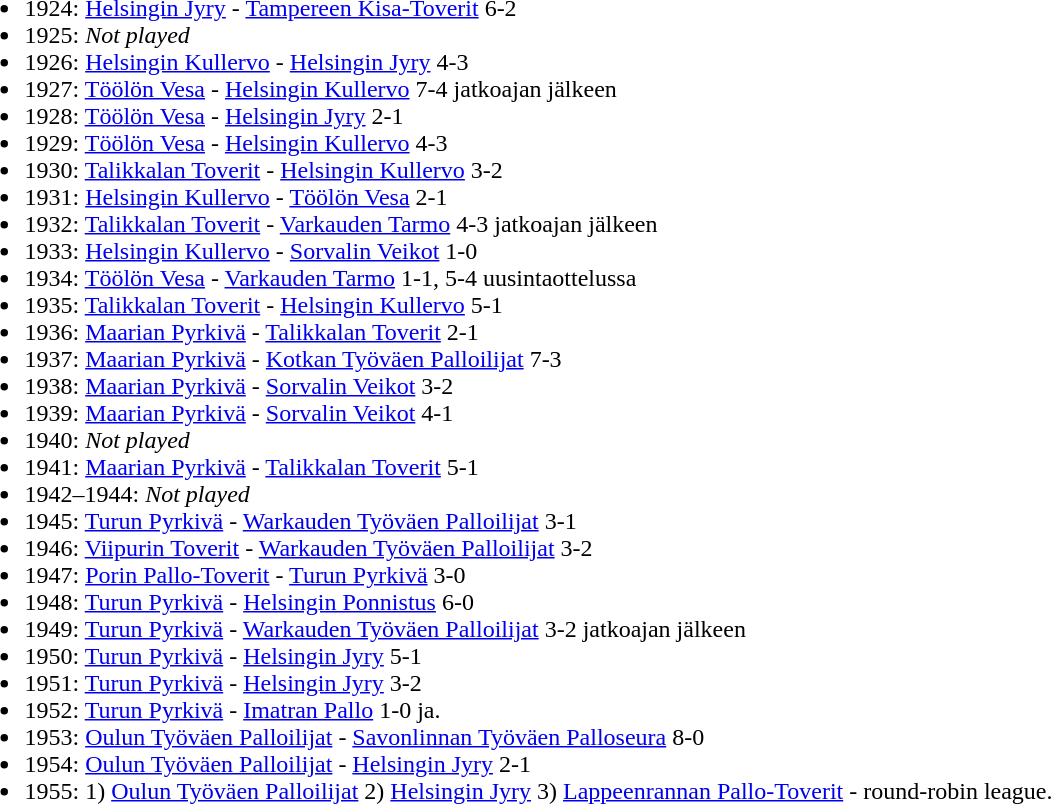<table>
<tr>
<td style="vertical-align: top;"><br><ul><li>1924: <a href='#'>Helsingin Jyry</a> - <a href='#'>Tampereen Kisa-Toverit</a> 6-2</li><li>1925: <em>Not played</em></li><li>1926: <a href='#'>Helsingin Kullervo</a> - <a href='#'>Helsingin Jyry</a> 4-3</li><li>1927: <a href='#'>Töölön Vesa</a> - <a href='#'>Helsingin Kullervo</a> 7-4 jatkoajan jälkeen</li><li>1928: <a href='#'>Töölön Vesa</a> - <a href='#'>Helsingin Jyry</a> 2-1</li><li>1929: <a href='#'>Töölön Vesa</a> - <a href='#'>Helsingin Kullervo</a> 4-3</li><li>1930: <a href='#'>Talikkalan Toverit</a> - <a href='#'>Helsingin Kullervo</a> 3-2</li><li>1931: <a href='#'>Helsingin Kullervo</a> - <a href='#'>Töölön Vesa</a> 2-1</li><li>1932: <a href='#'>Talikkalan Toverit</a> - <a href='#'>Varkauden Tarmo</a> 4-3 jatkoajan jälkeen</li><li>1933: <a href='#'>Helsingin Kullervo</a> - <a href='#'>Sorvalin Veikot</a> 1-0</li><li>1934: <a href='#'>Töölön Vesa</a> - <a href='#'>Varkauden Tarmo</a> 1-1, 5-4 uusintaottelussa</li><li>1935: <a href='#'>Talikkalan Toverit</a> - <a href='#'>Helsingin Kullervo</a> 5-1</li><li>1936: <a href='#'>Maarian Pyrkivä</a> - <a href='#'>Talikkalan Toverit</a> 2-1</li><li>1937: <a href='#'>Maarian Pyrkivä</a> - <a href='#'>Kotkan Työväen Palloilijat</a> 7-3</li><li>1938: <a href='#'>Maarian Pyrkivä</a> - <a href='#'>Sorvalin Veikot</a> 3-2</li><li>1939: <a href='#'>Maarian Pyrkivä</a> - <a href='#'>Sorvalin Veikot</a> 4-1</li><li>1940: <em>Not played</em></li><li>1941: <a href='#'>Maarian Pyrkivä</a> - <a href='#'>Talikkalan Toverit</a> 5-1</li><li>1942–1944: <em>Not played</em></li><li>1945: <a href='#'>Turun Pyrkivä</a> - <a href='#'>Warkauden Työväen Palloilijat</a> 3-1</li><li>1946: <a href='#'>Viipurin Toverit</a> - <a href='#'>Warkauden Työväen Palloilijat</a> 3-2</li><li>1947: <a href='#'>Porin Pallo-Toverit</a> - <a href='#'>Turun Pyrkivä</a> 3-0</li><li>1948: <a href='#'>Turun Pyrkivä</a> - <a href='#'>Helsingin Ponnistus</a> 6-0</li><li>1949: <a href='#'>Turun Pyrkivä</a> - <a href='#'>Warkauden Työväen Palloilijat</a> 3-2 jatkoajan jälkeen</li><li>1950: <a href='#'>Turun Pyrkivä</a> - <a href='#'>Helsingin Jyry</a> 5-1</li><li>1951: <a href='#'>Turun Pyrkivä</a> - <a href='#'>Helsingin Jyry</a> 3-2</li><li>1952: <a href='#'>Turun Pyrkivä</a> - <a href='#'>Imatran Pallo</a> 1-0 ja.</li><li>1953: <a href='#'>Oulun Työväen Palloilijat</a> - <a href='#'>Savonlinnan Työväen Palloseura</a> 8-0</li><li>1954: <a href='#'>Oulun Työväen Palloilijat</a> - <a href='#'>Helsingin Jyry</a> 2-1</li><li>1955: 1) <a href='#'>Oulun Työväen Palloilijat</a> 2) <a href='#'>Helsingin Jyry</a> 3) <a href='#'>Lappeenrannan Pallo-Toverit</a> - round-robin league.</li></ul></td>
</tr>
</table>
